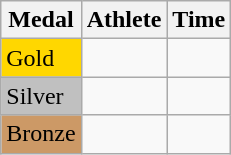<table class="wikitable">
<tr>
<th>Medal</th>
<th>Athlete</th>
<th>Time</th>
</tr>
<tr>
<td bgcolor="gold">Gold</td>
<td></td>
<td></td>
</tr>
<tr>
<td bgcolor="silver">Silver</td>
<td></td>
<td></td>
</tr>
<tr>
<td bgcolor="CC9966">Bronze</td>
<td></td>
<td></td>
</tr>
</table>
